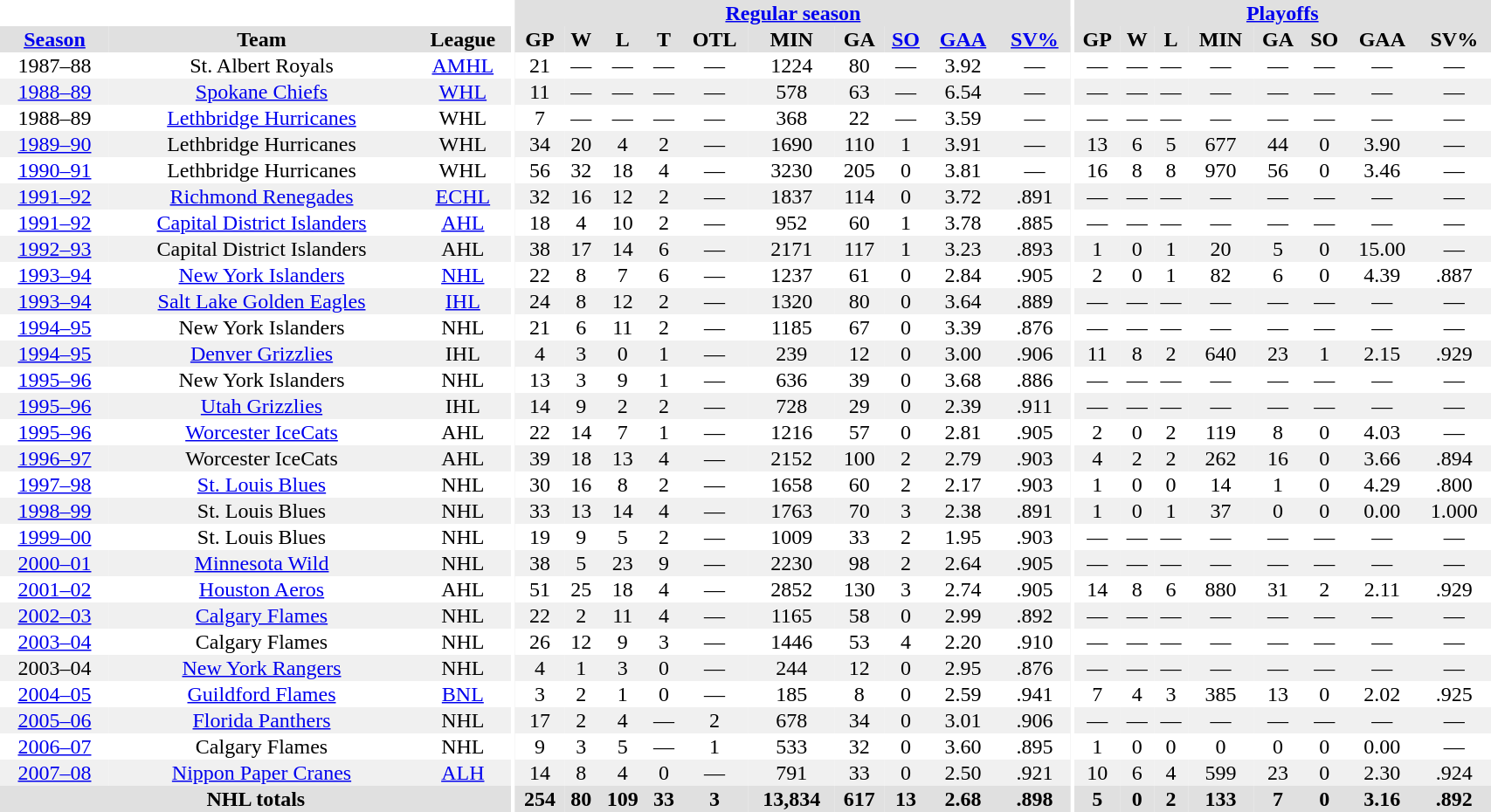<table border="0" cellpadding="1" cellspacing="0" style="width:90%; text-align:center;">
<tr bgcolor="#e0e0e0">
<th colspan="3" bgcolor="#ffffff"></th>
<th rowspan="99" bgcolor="#ffffff"></th>
<th colspan="10" bgcolor="#e0e0e0"><a href='#'>Regular season</a></th>
<th rowspan="99" bgcolor="#ffffff"></th>
<th colspan="8" bgcolor="#e0e0e0"><a href='#'>Playoffs</a></th>
</tr>
<tr bgcolor="#e0e0e0">
<th><a href='#'>Season</a></th>
<th>Team</th>
<th>League</th>
<th>GP</th>
<th>W</th>
<th>L</th>
<th>T</th>
<th>OTL</th>
<th>MIN</th>
<th>GA</th>
<th><a href='#'>SO</a></th>
<th><a href='#'>GAA</a></th>
<th><a href='#'>SV%</a></th>
<th>GP</th>
<th>W</th>
<th>L</th>
<th>MIN</th>
<th>GA</th>
<th>SO</th>
<th>GAA</th>
<th>SV%</th>
</tr>
<tr>
<td>1987–88</td>
<td>St. Albert Royals</td>
<td><a href='#'>AMHL</a></td>
<td>21</td>
<td>—</td>
<td>—</td>
<td>—</td>
<td>—</td>
<td>1224</td>
<td>80</td>
<td>—</td>
<td>3.92</td>
<td>—</td>
<td>—</td>
<td>—</td>
<td>—</td>
<td>—</td>
<td>—</td>
<td>—</td>
<td>—</td>
<td>—</td>
</tr>
<tr bgcolor="#f0f0f0">
<td><a href='#'>1988–89</a></td>
<td><a href='#'>Spokane Chiefs</a></td>
<td><a href='#'>WHL</a></td>
<td>11</td>
<td>—</td>
<td>—</td>
<td>—</td>
<td>—</td>
<td>578</td>
<td>63</td>
<td>—</td>
<td>6.54</td>
<td>—</td>
<td>—</td>
<td>—</td>
<td>—</td>
<td>—</td>
<td>—</td>
<td>—</td>
<td>—</td>
<td>—</td>
</tr>
<tr>
<td>1988–89</td>
<td><a href='#'>Lethbridge Hurricanes</a></td>
<td>WHL</td>
<td>7</td>
<td>—</td>
<td>—</td>
<td>—</td>
<td>—</td>
<td>368</td>
<td>22</td>
<td>—</td>
<td>3.59</td>
<td>—</td>
<td>—</td>
<td>—</td>
<td>—</td>
<td>—</td>
<td>—</td>
<td>—</td>
<td>—</td>
<td>—</td>
</tr>
<tr bgcolor="#f0f0f0">
<td><a href='#'>1989–90</a></td>
<td>Lethbridge Hurricanes</td>
<td>WHL</td>
<td>34</td>
<td>20</td>
<td>4</td>
<td>2</td>
<td>—</td>
<td>1690</td>
<td>110</td>
<td>1</td>
<td>3.91</td>
<td>—</td>
<td>13</td>
<td>6</td>
<td>5</td>
<td>677</td>
<td>44</td>
<td>0</td>
<td>3.90</td>
<td>—</td>
</tr>
<tr>
<td><a href='#'>1990–91</a></td>
<td>Lethbridge Hurricanes</td>
<td>WHL</td>
<td>56</td>
<td>32</td>
<td>18</td>
<td>4</td>
<td>—</td>
<td>3230</td>
<td>205</td>
<td>0</td>
<td>3.81</td>
<td>—</td>
<td>16</td>
<td>8</td>
<td>8</td>
<td>970</td>
<td>56</td>
<td>0</td>
<td>3.46</td>
<td>—</td>
</tr>
<tr bgcolor="#f0f0f0">
<td><a href='#'>1991–92</a></td>
<td><a href='#'>Richmond Renegades</a></td>
<td><a href='#'>ECHL</a></td>
<td>32</td>
<td>16</td>
<td>12</td>
<td>2</td>
<td>—</td>
<td>1837</td>
<td>114</td>
<td>0</td>
<td>3.72</td>
<td>.891</td>
<td>—</td>
<td>—</td>
<td>—</td>
<td>—</td>
<td>—</td>
<td>—</td>
<td>—</td>
<td>—</td>
</tr>
<tr>
<td><a href='#'>1991–92</a></td>
<td><a href='#'>Capital District Islanders</a></td>
<td><a href='#'>AHL</a></td>
<td>18</td>
<td>4</td>
<td>10</td>
<td>2</td>
<td>—</td>
<td>952</td>
<td>60</td>
<td>1</td>
<td>3.78</td>
<td>.885</td>
<td>—</td>
<td>—</td>
<td>—</td>
<td>—</td>
<td>—</td>
<td>—</td>
<td>—</td>
<td>—</td>
</tr>
<tr bgcolor="#f0f0f0">
<td><a href='#'>1992–93</a></td>
<td>Capital District Islanders</td>
<td>AHL</td>
<td>38</td>
<td>17</td>
<td>14</td>
<td>6</td>
<td>—</td>
<td>2171</td>
<td>117</td>
<td>1</td>
<td>3.23</td>
<td>.893</td>
<td>1</td>
<td>0</td>
<td>1</td>
<td>20</td>
<td>5</td>
<td>0</td>
<td>15.00</td>
<td>—</td>
</tr>
<tr>
<td><a href='#'>1993–94</a></td>
<td><a href='#'>New York Islanders</a></td>
<td><a href='#'>NHL</a></td>
<td>22</td>
<td>8</td>
<td>7</td>
<td>6</td>
<td>—</td>
<td>1237</td>
<td>61</td>
<td>0</td>
<td>2.84</td>
<td>.905</td>
<td>2</td>
<td>0</td>
<td>1</td>
<td>82</td>
<td>6</td>
<td>0</td>
<td>4.39</td>
<td>.887</td>
</tr>
<tr bgcolor="#f0f0f0">
<td><a href='#'>1993–94</a></td>
<td><a href='#'>Salt Lake Golden Eagles</a></td>
<td><a href='#'>IHL</a></td>
<td>24</td>
<td>8</td>
<td>12</td>
<td>2</td>
<td>—</td>
<td>1320</td>
<td>80</td>
<td>0</td>
<td>3.64</td>
<td>.889</td>
<td>—</td>
<td>—</td>
<td>—</td>
<td>—</td>
<td>—</td>
<td>—</td>
<td>—</td>
<td>—</td>
</tr>
<tr>
<td><a href='#'>1994–95</a></td>
<td>New York Islanders</td>
<td>NHL</td>
<td>21</td>
<td>6</td>
<td>11</td>
<td>2</td>
<td>—</td>
<td>1185</td>
<td>67</td>
<td>0</td>
<td>3.39</td>
<td>.876</td>
<td>—</td>
<td>—</td>
<td>—</td>
<td>—</td>
<td>—</td>
<td>—</td>
<td>—</td>
<td>—</td>
</tr>
<tr bgcolor="#f0f0f0">
<td><a href='#'>1994–95</a></td>
<td><a href='#'>Denver Grizzlies</a></td>
<td>IHL</td>
<td>4</td>
<td>3</td>
<td>0</td>
<td>1</td>
<td>—</td>
<td>239</td>
<td>12</td>
<td>0</td>
<td>3.00</td>
<td>.906</td>
<td>11</td>
<td>8</td>
<td>2</td>
<td>640</td>
<td>23</td>
<td>1</td>
<td>2.15</td>
<td>.929</td>
</tr>
<tr>
<td><a href='#'>1995–96</a></td>
<td>New York Islanders</td>
<td>NHL</td>
<td>13</td>
<td>3</td>
<td>9</td>
<td>1</td>
<td>—</td>
<td>636</td>
<td>39</td>
<td>0</td>
<td>3.68</td>
<td>.886</td>
<td>—</td>
<td>—</td>
<td>—</td>
<td>—</td>
<td>—</td>
<td>—</td>
<td>—</td>
<td>—</td>
</tr>
<tr bgcolor="#f0f0f0">
<td><a href='#'>1995–96</a></td>
<td><a href='#'>Utah Grizzlies</a></td>
<td>IHL</td>
<td>14</td>
<td>9</td>
<td>2</td>
<td>2</td>
<td>—</td>
<td>728</td>
<td>29</td>
<td>0</td>
<td>2.39</td>
<td>.911</td>
<td>—</td>
<td>—</td>
<td>—</td>
<td>—</td>
<td>—</td>
<td>—</td>
<td>—</td>
<td>—</td>
</tr>
<tr>
<td><a href='#'>1995–96</a></td>
<td><a href='#'>Worcester IceCats</a></td>
<td>AHL</td>
<td>22</td>
<td>14</td>
<td>7</td>
<td>1</td>
<td>—</td>
<td>1216</td>
<td>57</td>
<td>0</td>
<td>2.81</td>
<td>.905</td>
<td>2</td>
<td>0</td>
<td>2</td>
<td>119</td>
<td>8</td>
<td>0</td>
<td>4.03</td>
<td>—</td>
</tr>
<tr bgcolor="#f0f0f0">
<td><a href='#'>1996–97</a></td>
<td>Worcester IceCats</td>
<td>AHL</td>
<td>39</td>
<td>18</td>
<td>13</td>
<td>4</td>
<td>—</td>
<td>2152</td>
<td>100</td>
<td>2</td>
<td>2.79</td>
<td>.903</td>
<td>4</td>
<td>2</td>
<td>2</td>
<td>262</td>
<td>16</td>
<td>0</td>
<td>3.66</td>
<td>.894</td>
</tr>
<tr>
<td><a href='#'>1997–98</a></td>
<td><a href='#'>St. Louis Blues</a></td>
<td>NHL</td>
<td>30</td>
<td>16</td>
<td>8</td>
<td>2</td>
<td>—</td>
<td>1658</td>
<td>60</td>
<td>2</td>
<td>2.17</td>
<td>.903</td>
<td>1</td>
<td>0</td>
<td>0</td>
<td>14</td>
<td>1</td>
<td>0</td>
<td>4.29</td>
<td>.800</td>
</tr>
<tr bgcolor="#f0f0f0">
<td><a href='#'>1998–99</a></td>
<td>St. Louis Blues</td>
<td>NHL</td>
<td>33</td>
<td>13</td>
<td>14</td>
<td>4</td>
<td>—</td>
<td>1763</td>
<td>70</td>
<td>3</td>
<td>2.38</td>
<td>.891</td>
<td>1</td>
<td>0</td>
<td>1</td>
<td>37</td>
<td>0</td>
<td>0</td>
<td>0.00</td>
<td>1.000</td>
</tr>
<tr>
<td><a href='#'>1999–00</a></td>
<td>St. Louis Blues</td>
<td>NHL</td>
<td>19</td>
<td>9</td>
<td>5</td>
<td>2</td>
<td>—</td>
<td>1009</td>
<td>33</td>
<td>2</td>
<td>1.95</td>
<td>.903</td>
<td>—</td>
<td>—</td>
<td>—</td>
<td>—</td>
<td>—</td>
<td>—</td>
<td>—</td>
<td>—</td>
</tr>
<tr bgcolor="#f0f0f0">
<td><a href='#'>2000–01</a></td>
<td><a href='#'>Minnesota Wild</a></td>
<td>NHL</td>
<td>38</td>
<td>5</td>
<td>23</td>
<td>9</td>
<td>—</td>
<td>2230</td>
<td>98</td>
<td>2</td>
<td>2.64</td>
<td>.905</td>
<td>—</td>
<td>—</td>
<td>—</td>
<td>—</td>
<td>—</td>
<td>—</td>
<td>—</td>
<td>—</td>
</tr>
<tr>
<td><a href='#'>2001–02</a></td>
<td><a href='#'>Houston Aeros</a></td>
<td>AHL</td>
<td>51</td>
<td>25</td>
<td>18</td>
<td>4</td>
<td>—</td>
<td>2852</td>
<td>130</td>
<td>3</td>
<td>2.74</td>
<td>.905</td>
<td>14</td>
<td>8</td>
<td>6</td>
<td>880</td>
<td>31</td>
<td>2</td>
<td>2.11</td>
<td>.929</td>
</tr>
<tr bgcolor="#f0f0f0">
<td><a href='#'>2002–03</a></td>
<td><a href='#'>Calgary Flames</a></td>
<td>NHL</td>
<td>22</td>
<td>2</td>
<td>11</td>
<td>4</td>
<td>—</td>
<td>1165</td>
<td>58</td>
<td>0</td>
<td>2.99</td>
<td>.892</td>
<td>—</td>
<td>—</td>
<td>—</td>
<td>—</td>
<td>—</td>
<td>—</td>
<td>—</td>
<td>—</td>
</tr>
<tr>
<td><a href='#'>2003–04</a></td>
<td>Calgary Flames</td>
<td>NHL</td>
<td>26</td>
<td>12</td>
<td>9</td>
<td>3</td>
<td>—</td>
<td>1446</td>
<td>53</td>
<td>4</td>
<td>2.20</td>
<td>.910</td>
<td>—</td>
<td>—</td>
<td>—</td>
<td>—</td>
<td>—</td>
<td>—</td>
<td>—</td>
<td>—</td>
</tr>
<tr bgcolor="#f0f0f0">
<td>2003–04</td>
<td><a href='#'>New York Rangers</a></td>
<td>NHL</td>
<td>4</td>
<td>1</td>
<td>3</td>
<td>0</td>
<td>—</td>
<td>244</td>
<td>12</td>
<td>0</td>
<td>2.95</td>
<td>.876</td>
<td>—</td>
<td>—</td>
<td>—</td>
<td>—</td>
<td>—</td>
<td>—</td>
<td>—</td>
<td>—</td>
</tr>
<tr>
<td><a href='#'>2004–05</a></td>
<td><a href='#'>Guildford Flames</a></td>
<td><a href='#'>BNL</a></td>
<td>3</td>
<td>2</td>
<td>1</td>
<td>0</td>
<td>—</td>
<td>185</td>
<td>8</td>
<td>0</td>
<td>2.59</td>
<td>.941</td>
<td>7</td>
<td>4</td>
<td>3</td>
<td>385</td>
<td>13</td>
<td>0</td>
<td>2.02</td>
<td>.925</td>
</tr>
<tr bgcolor="#f0f0f0">
<td><a href='#'>2005–06</a></td>
<td><a href='#'>Florida Panthers</a></td>
<td>NHL</td>
<td>17</td>
<td>2</td>
<td>4</td>
<td>—</td>
<td>2</td>
<td>678</td>
<td>34</td>
<td>0</td>
<td>3.01</td>
<td>.906</td>
<td>—</td>
<td>—</td>
<td>—</td>
<td>—</td>
<td>—</td>
<td>—</td>
<td>—</td>
<td>—</td>
</tr>
<tr>
<td><a href='#'>2006–07</a></td>
<td>Calgary Flames</td>
<td>NHL</td>
<td>9</td>
<td>3</td>
<td>5</td>
<td>—</td>
<td>1</td>
<td>533</td>
<td>32</td>
<td>0</td>
<td>3.60</td>
<td>.895</td>
<td>1</td>
<td>0</td>
<td>0</td>
<td>0</td>
<td>0</td>
<td>0</td>
<td>0.00</td>
<td>—</td>
</tr>
<tr bgcolor="#f0f0f0">
<td><a href='#'>2007–08</a></td>
<td><a href='#'>Nippon Paper Cranes</a></td>
<td><a href='#'>ALH</a></td>
<td>14</td>
<td>8</td>
<td>4</td>
<td>0</td>
<td>—</td>
<td>791</td>
<td>33</td>
<td>0</td>
<td>2.50</td>
<td>.921</td>
<td>10</td>
<td>6</td>
<td>4</td>
<td>599</td>
<td>23</td>
<td>0</td>
<td>2.30</td>
<td>.924</td>
</tr>
<tr bgcolor="#e0e0e0">
<th colspan=3>NHL totals</th>
<th>254</th>
<th>80</th>
<th>109</th>
<th>33</th>
<th>3</th>
<th>13,834</th>
<th>617</th>
<th>13</th>
<th>2.68</th>
<th>.898</th>
<th>5</th>
<th>0</th>
<th>2</th>
<th>133</th>
<th>7</th>
<th>0</th>
<th>3.16</th>
<th>.892</th>
</tr>
</table>
